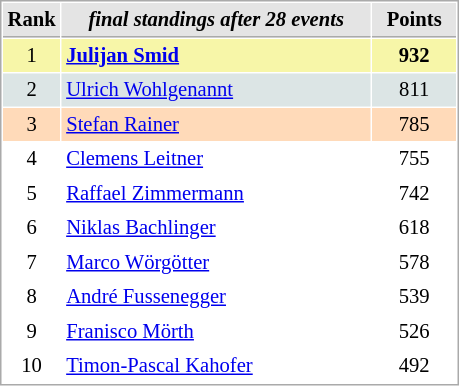<table cellspacing="1" cellpadding="3" style="border:1px solid #AAAAAA;font-size:86%">
<tr style="background-color: #E4E4E4;">
<th style="border-bottom:1px solid #AAAAAA; width: 10px;">Rank</th>
<th style="border-bottom:1px solid #AAAAAA; width: 200px;"><em>final standings after 28 events</em></th>
<th style="border-bottom:1px solid #AAAAAA; width: 50px;">Points</th>
</tr>
<tr style="background:#f7f6a8;">
<td align=center>1</td>
<td> <strong><a href='#'>Julijan Smid</a></strong> </td>
<td align=center><strong>932</strong></td>
</tr>
<tr style="background:#dce5e5;">
<td align=center>2</td>
<td> <a href='#'>Ulrich Wohlgenannt</a></td>
<td align=center>811</td>
</tr>
<tr style="background:#ffdab9;">
<td align=center>3</td>
<td> <a href='#'>Stefan Rainer</a></td>
<td align=center>785</td>
</tr>
<tr>
<td align=center>4</td>
<td> <a href='#'>Clemens Leitner</a></td>
<td align=center>755</td>
</tr>
<tr>
<td align=center>5</td>
<td> <a href='#'>Raffael Zimmermann</a></td>
<td align=center>742</td>
</tr>
<tr>
<td align=center>6</td>
<td> <a href='#'>Niklas Bachlinger</a></td>
<td align=center>618</td>
</tr>
<tr>
<td align=center>7</td>
<td> <a href='#'>Marco Wörgötter</a></td>
<td align=center>578</td>
</tr>
<tr>
<td align=center>8</td>
<td> <a href='#'>André Fussenegger</a></td>
<td align=center>539</td>
</tr>
<tr>
<td align=center>9</td>
<td> <a href='#'>Franisco Mörth</a></td>
<td align=center>526</td>
</tr>
<tr>
<td align=center>10</td>
<td> <a href='#'>Timon-Pascal Kahofer</a></td>
<td align=center>492</td>
</tr>
</table>
